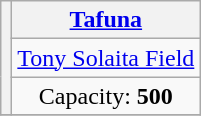<table class="wikitable" style="text-align:center">
<tr>
<th rowspan="3"></th>
<th><a href='#'>Tafuna</a></th>
</tr>
<tr>
<td><a href='#'>Tony Solaita Field</a></td>
</tr>
<tr>
<td>Capacity: <strong>500</strong></td>
</tr>
<tr>
</tr>
</table>
